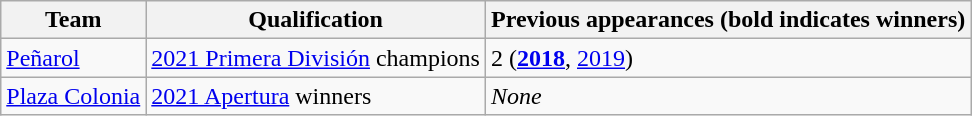<table class="wikitable">
<tr>
<th>Team</th>
<th>Qualification</th>
<th>Previous appearances (bold indicates winners)</th>
</tr>
<tr>
<td><a href='#'>Peñarol</a></td>
<td><a href='#'>2021 Primera División</a> champions</td>
<td>2 (<strong><a href='#'>2018</a></strong>, <a href='#'>2019</a>)</td>
</tr>
<tr>
<td><a href='#'>Plaza Colonia</a></td>
<td><a href='#'>2021 Apertura</a> winners</td>
<td><em>None</em></td>
</tr>
</table>
